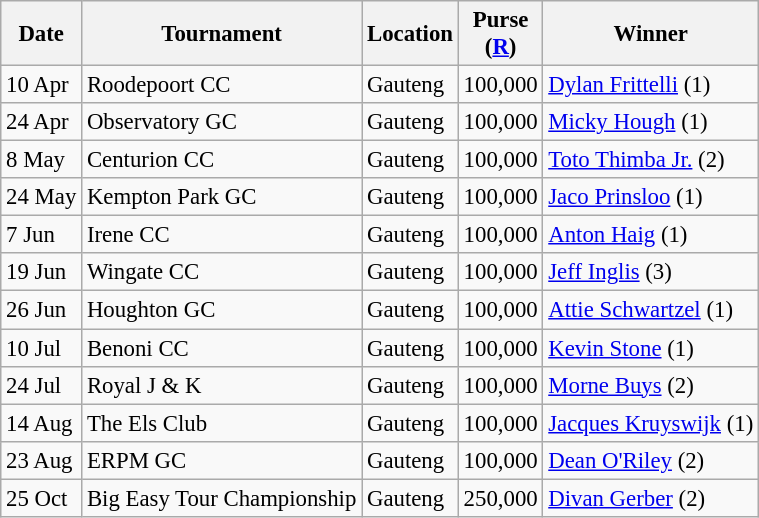<table class="wikitable" style="font-size:95%;">
<tr>
<th>Date</th>
<th>Tournament</th>
<th>Location</th>
<th>Purse<br>(<a href='#'>R</a>)</th>
<th>Winner</th>
</tr>
<tr>
<td>10 Apr</td>
<td>Roodepoort CC</td>
<td>Gauteng</td>
<td align=right>100,000</td>
<td> <a href='#'>Dylan Frittelli</a> (1)</td>
</tr>
<tr>
<td>24 Apr</td>
<td>Observatory GC</td>
<td>Gauteng</td>
<td align=right>100,000</td>
<td> <a href='#'>Micky Hough</a> (1)</td>
</tr>
<tr>
<td>8 May</td>
<td>Centurion CC</td>
<td>Gauteng</td>
<td align=right>100,000</td>
<td> <a href='#'>Toto Thimba Jr.</a> (2)</td>
</tr>
<tr>
<td>24 May</td>
<td>Kempton Park GC</td>
<td>Gauteng</td>
<td align=right>100,000</td>
<td> <a href='#'>Jaco Prinsloo</a> (1)</td>
</tr>
<tr>
<td>7 Jun</td>
<td>Irene CC</td>
<td>Gauteng</td>
<td align=right>100,000</td>
<td> <a href='#'>Anton Haig</a> (1)</td>
</tr>
<tr>
<td>19 Jun</td>
<td>Wingate CC</td>
<td>Gauteng</td>
<td align=right>100,000</td>
<td> <a href='#'>Jeff Inglis</a> (3)</td>
</tr>
<tr>
<td>26 Jun</td>
<td>Houghton GC</td>
<td>Gauteng</td>
<td align=right>100,000</td>
<td> <a href='#'>Attie Schwartzel</a> (1)</td>
</tr>
<tr>
<td>10 Jul</td>
<td>Benoni CC</td>
<td>Gauteng</td>
<td align=right>100,000</td>
<td> <a href='#'>Kevin Stone</a> (1)</td>
</tr>
<tr>
<td>24 Jul</td>
<td>Royal J & K</td>
<td>Gauteng</td>
<td align=right>100,000</td>
<td> <a href='#'>Morne Buys</a> (2)</td>
</tr>
<tr>
<td>14 Aug</td>
<td>The Els Club</td>
<td>Gauteng</td>
<td align=right>100,000</td>
<td> <a href='#'>Jacques Kruyswijk</a> (1)</td>
</tr>
<tr>
<td>23 Aug</td>
<td>ERPM GC</td>
<td>Gauteng</td>
<td align=right>100,000</td>
<td> <a href='#'>Dean O'Riley</a> (2)</td>
</tr>
<tr>
<td>25 Oct</td>
<td>Big Easy Tour Championship</td>
<td>Gauteng</td>
<td align=right>250,000</td>
<td> <a href='#'>Divan Gerber</a> (2)</td>
</tr>
</table>
